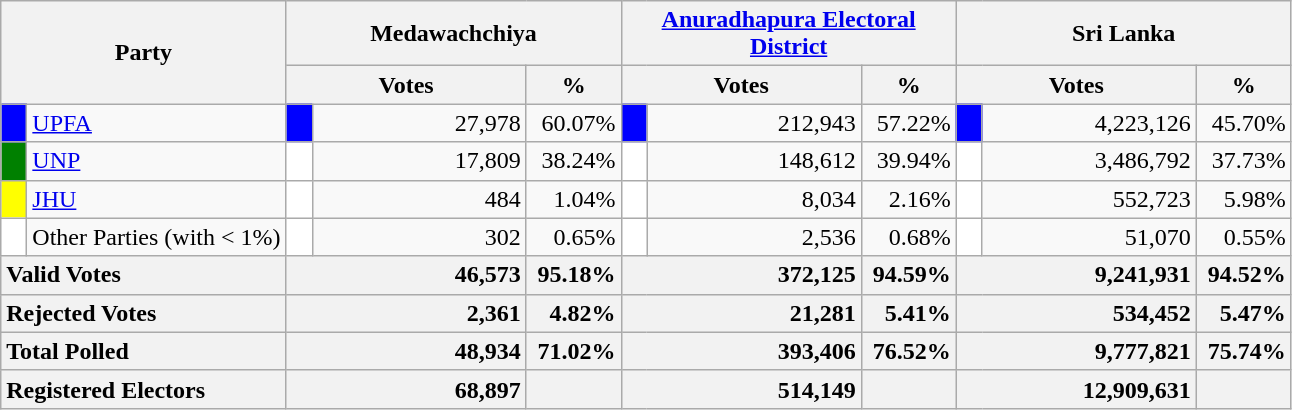<table class="wikitable">
<tr>
<th colspan="2" width="144px"rowspan="2">Party</th>
<th colspan="3" width="216px">Medawachchiya</th>
<th colspan="3" width="216px"><a href='#'>Anuradhapura Electoral District</a></th>
<th colspan="3" width="216px">Sri Lanka</th>
</tr>
<tr>
<th colspan="2" width="144px">Votes</th>
<th>%</th>
<th colspan="2" width="144px">Votes</th>
<th>%</th>
<th colspan="2" width="144px">Votes</th>
<th>%</th>
</tr>
<tr>
<td style="background-color:blue;" width="10px"></td>
<td style="text-align:left;"><a href='#'>UPFA</a></td>
<td style="background-color:blue;" width="10px"></td>
<td style="text-align:right;">27,978</td>
<td style="text-align:right;">60.07%</td>
<td style="background-color:blue;" width="10px"></td>
<td style="text-align:right;">212,943</td>
<td style="text-align:right;">57.22%</td>
<td style="background-color:blue;" width="10px"></td>
<td style="text-align:right;">4,223,126</td>
<td style="text-align:right;">45.70%</td>
</tr>
<tr>
<td style="background-color:green;" width="10px"></td>
<td style="text-align:left;"><a href='#'>UNP</a></td>
<td style="background-color:white;" width="10px"></td>
<td style="text-align:right;">17,809</td>
<td style="text-align:right;">38.24%</td>
<td style="background-color:white;" width="10px"></td>
<td style="text-align:right;">148,612</td>
<td style="text-align:right;">39.94%</td>
<td style="background-color:white;" width="10px"></td>
<td style="text-align:right;">3,486,792</td>
<td style="text-align:right;">37.73%</td>
</tr>
<tr>
<td style="background-color:yellow;" width="10px"></td>
<td style="text-align:left;"><a href='#'>JHU</a></td>
<td style="background-color:white;" width="10px"></td>
<td style="text-align:right;">484</td>
<td style="text-align:right;">1.04%</td>
<td style="background-color:white;" width="10px"></td>
<td style="text-align:right;">8,034</td>
<td style="text-align:right;">2.16%</td>
<td style="background-color:white;" width="10px"></td>
<td style="text-align:right;">552,723</td>
<td style="text-align:right;">5.98%</td>
</tr>
<tr>
<td style="background-color:white;" width="10px"></td>
<td style="text-align:left;">Other Parties (with < 1%)</td>
<td style="background-color:white;" width="10px"></td>
<td style="text-align:right;">302</td>
<td style="text-align:right;">0.65%</td>
<td style="background-color:white;" width="10px"></td>
<td style="text-align:right;">2,536</td>
<td style="text-align:right;">0.68%</td>
<td style="background-color:white;" width="10px"></td>
<td style="text-align:right;">51,070</td>
<td style="text-align:right;">0.55%</td>
</tr>
<tr>
<th colspan="2" width="144px"style="text-align:left;">Valid Votes</th>
<th style="text-align:right;"colspan="2" width="144px">46,573</th>
<th style="text-align:right;">95.18%</th>
<th style="text-align:right;"colspan="2" width="144px">372,125</th>
<th style="text-align:right;">94.59%</th>
<th style="text-align:right;"colspan="2" width="144px">9,241,931</th>
<th style="text-align:right;">94.52%</th>
</tr>
<tr>
<th colspan="2" width="144px"style="text-align:left;">Rejected Votes</th>
<th style="text-align:right;"colspan="2" width="144px">2,361</th>
<th style="text-align:right;">4.82%</th>
<th style="text-align:right;"colspan="2" width="144px">21,281</th>
<th style="text-align:right;">5.41%</th>
<th style="text-align:right;"colspan="2" width="144px">534,452</th>
<th style="text-align:right;">5.47%</th>
</tr>
<tr>
<th colspan="2" width="144px"style="text-align:left;">Total Polled</th>
<th style="text-align:right;"colspan="2" width="144px">48,934</th>
<th style="text-align:right;">71.02%</th>
<th style="text-align:right;"colspan="2" width="144px">393,406</th>
<th style="text-align:right;">76.52%</th>
<th style="text-align:right;"colspan="2" width="144px">9,777,821</th>
<th style="text-align:right;">75.74%</th>
</tr>
<tr>
<th colspan="2" width="144px"style="text-align:left;">Registered Electors</th>
<th style="text-align:right;"colspan="2" width="144px">68,897</th>
<th></th>
<th style="text-align:right;"colspan="2" width="144px">514,149</th>
<th></th>
<th style="text-align:right;"colspan="2" width="144px">12,909,631</th>
<th></th>
</tr>
</table>
